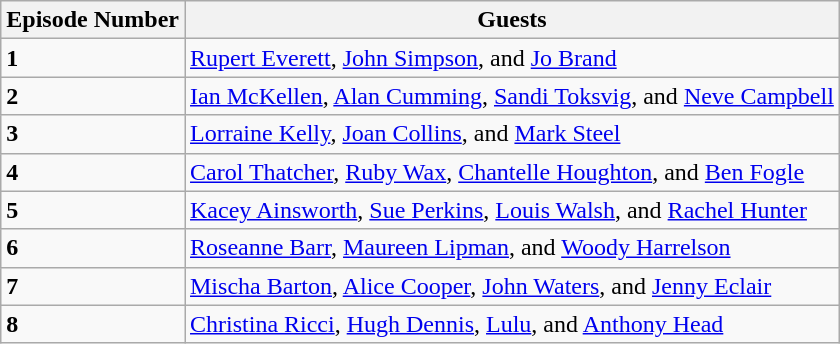<table class="wikitable">
<tr>
<th>Episode Number</th>
<th>Guests</th>
</tr>
<tr>
<td><strong>1</strong></td>
<td><a href='#'>Rupert Everett</a>, <a href='#'>John Simpson</a>, and <a href='#'>Jo Brand</a></td>
</tr>
<tr>
<td><strong>2</strong></td>
<td><a href='#'>Ian McKellen</a>, <a href='#'>Alan Cumming</a>, <a href='#'>Sandi Toksvig</a>, and <a href='#'>Neve Campbell</a></td>
</tr>
<tr>
<td><strong>3</strong></td>
<td><a href='#'>Lorraine Kelly</a>, <a href='#'>Joan Collins</a>, and <a href='#'>Mark Steel</a></td>
</tr>
<tr>
<td><strong>4</strong></td>
<td><a href='#'>Carol Thatcher</a>,  <a href='#'>Ruby Wax</a>, <a href='#'>Chantelle Houghton</a>, and <a href='#'>Ben Fogle</a></td>
</tr>
<tr>
<td><strong>5</strong></td>
<td><a href='#'>Kacey Ainsworth</a>, <a href='#'>Sue Perkins</a>, <a href='#'>Louis Walsh</a>, and <a href='#'>Rachel Hunter</a></td>
</tr>
<tr>
<td><strong>6</strong></td>
<td><a href='#'>Roseanne Barr</a>, <a href='#'>Maureen Lipman</a>, and <a href='#'>Woody Harrelson</a></td>
</tr>
<tr>
<td><strong>7</strong></td>
<td><a href='#'>Mischa Barton</a>, <a href='#'>Alice Cooper</a>, <a href='#'>John Waters</a>, and <a href='#'>Jenny Eclair</a></td>
</tr>
<tr>
<td><strong>8</strong></td>
<td><a href='#'>Christina Ricci</a>, <a href='#'>Hugh Dennis</a>, <a href='#'>Lulu</a>, and <a href='#'>Anthony Head</a></td>
</tr>
</table>
